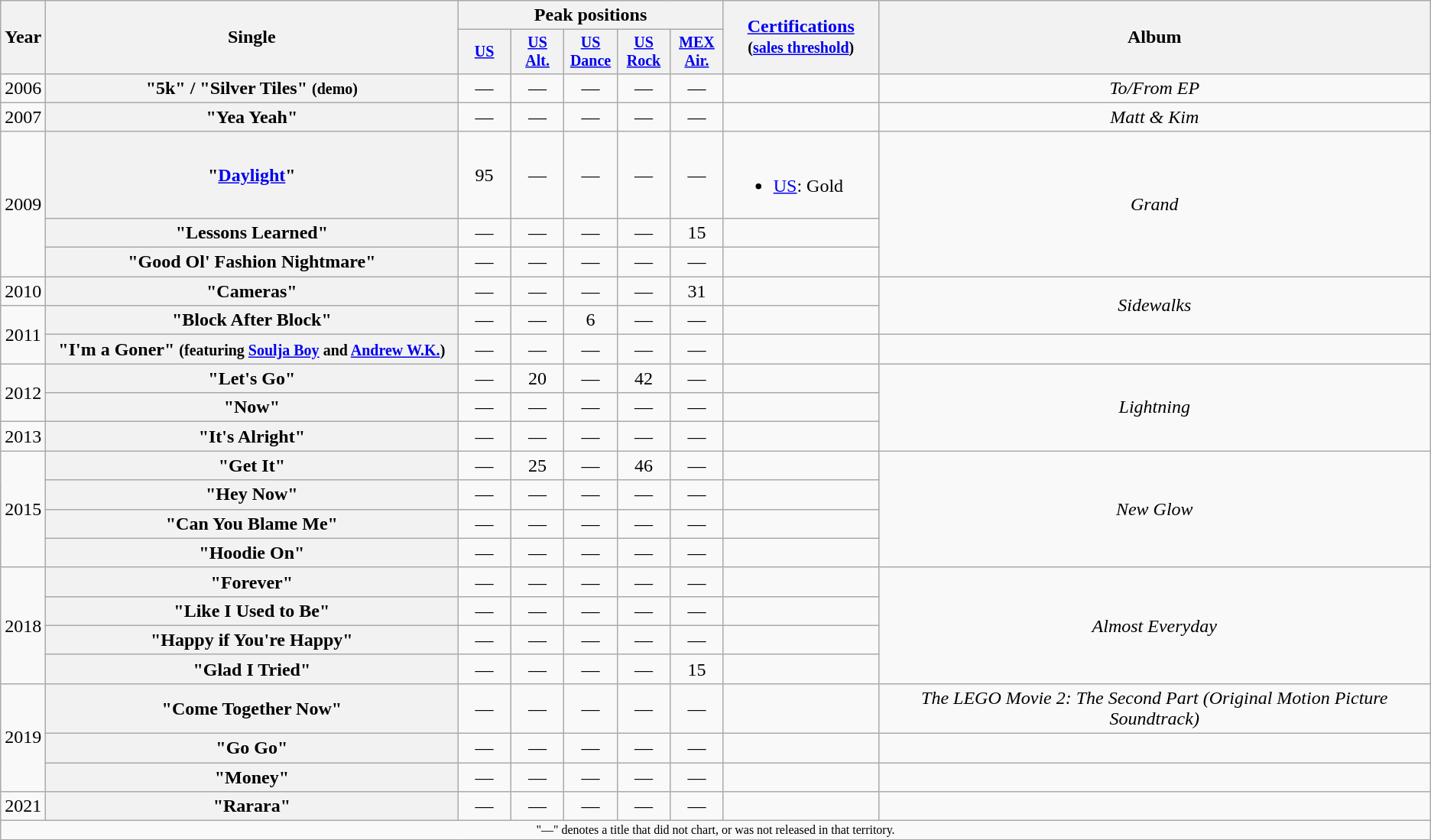<table class="wikitable plainrowheaders" style="text-align:center;">
<tr>
<th rowspan="2">Year</th>
<th rowspan="2" style="width:22em;">Single</th>
<th colspan="5">Peak positions</th>
<th rowspan="2" style="width:8em;"><a href='#'>Certifications</a><br><small>(<a href='#'>sales threshold</a>)</small></th>
<th rowspan="2">Album</th>
</tr>
<tr style="font-size:smaller;">
<th scope="col" style="width:40px;"><a href='#'>US</a><br></th>
<th scope="col" style="width:40px;"><a href='#'>US<br>Alt.</a><br></th>
<th scope="col" style="width:40px;"><a href='#'>US<br>Dance</a><br></th>
<th scope="col" style="width:40px;"><a href='#'>US<br>Rock</a><br></th>
<th scope="col" style="width:40px;"><a href='#'>MEX<br>Air.</a><br></th>
</tr>
<tr>
<td>2006</td>
<th scope="row">"5k" / "Silver Tiles" <small>(demo)</small></th>
<td>—</td>
<td>—</td>
<td>—</td>
<td>—</td>
<td>—</td>
<td></td>
<td><em>To/From EP</em></td>
</tr>
<tr>
<td>2007</td>
<th scope="row">"Yea Yeah"</th>
<td>—</td>
<td>—</td>
<td>—</td>
<td>—</td>
<td>—</td>
<td></td>
<td><em>Matt & Kim</em></td>
</tr>
<tr>
<td rowspan="3">2009</td>
<th scope="row">"<a href='#'>Daylight</a>"</th>
<td>95</td>
<td>—</td>
<td>—</td>
<td>—</td>
<td>—</td>
<td style="text-align:left;"><br><ul><li><a href='#'>US</a>: Gold</li></ul></td>
<td rowspan="3"><em>Grand</em></td>
</tr>
<tr>
<th scope="row">"Lessons Learned"</th>
<td>—</td>
<td>—</td>
<td>—</td>
<td>—</td>
<td>15</td>
<td></td>
</tr>
<tr>
<th scope="row">"Good Ol' Fashion Nightmare"</th>
<td>—</td>
<td>—</td>
<td>—</td>
<td>—</td>
<td>—</td>
<td></td>
</tr>
<tr>
<td>2010</td>
<th scope="row">"Cameras"</th>
<td>—</td>
<td>—</td>
<td>—</td>
<td>—</td>
<td>31</td>
<td></td>
<td rowspan="2"><em>Sidewalks</em></td>
</tr>
<tr>
<td rowspan="2">2011</td>
<th scope="row">"Block After Block"</th>
<td>—</td>
<td>—</td>
<td>6</td>
<td>—</td>
<td>—</td>
<td></td>
</tr>
<tr>
<th scope="row">"I'm a Goner" <small>(featuring <a href='#'>Soulja Boy</a> and <a href='#'>Andrew W.K.</a>)</small></th>
<td>—</td>
<td>—</td>
<td>—</td>
<td>—</td>
<td>—</td>
<td></td>
<td></td>
</tr>
<tr>
<td " rowspan="2">2012</td>
<th scope="row">"Let's Go"</th>
<td>—</td>
<td>20</td>
<td>—</td>
<td>42</td>
<td>—</td>
<td></td>
<td " rowspan="3"><em>Lightning</em></td>
</tr>
<tr>
<th scope="row">"Now"</th>
<td>—</td>
<td>—</td>
<td>—</td>
<td>—</td>
<td>—</td>
<td></td>
</tr>
<tr>
<td>2013</td>
<th scope="row">"It's Alright"</th>
<td>—</td>
<td>—</td>
<td>—</td>
<td>—</td>
<td>—</td>
<td></td>
</tr>
<tr>
<td rowspan="4">2015</td>
<th scope="row">"Get It"</th>
<td>—</td>
<td>25</td>
<td>—</td>
<td>46</td>
<td>—</td>
<td></td>
<td rowspan="4"><em>New Glow</em></td>
</tr>
<tr>
<th scope="row">"Hey Now"</th>
<td>—</td>
<td>—</td>
<td>—</td>
<td>—</td>
<td>—</td>
<td></td>
</tr>
<tr>
<th scope="row">"Can You Blame Me"</th>
<td>—</td>
<td>—</td>
<td>—</td>
<td>—</td>
<td>—</td>
<td></td>
</tr>
<tr>
<th scope="row">"Hoodie On"</th>
<td>—</td>
<td>—</td>
<td>—</td>
<td>—</td>
<td>—</td>
</tr>
<tr>
<td rowspan="4">2018</td>
<th scope="row">"Forever"</th>
<td>—</td>
<td>—</td>
<td>—</td>
<td>—</td>
<td>—</td>
<td></td>
<td rowspan="4"><em>Almost Everyday</em></td>
</tr>
<tr>
<th scope="row">"Like I Used to Be"</th>
<td>—</td>
<td>—</td>
<td>—</td>
<td>—</td>
<td>—</td>
<td></td>
</tr>
<tr>
<th scope="row">"Happy if You're Happy"</th>
<td>—</td>
<td>—</td>
<td>—</td>
<td>—</td>
<td>—</td>
<td></td>
</tr>
<tr>
<th scope="row">"Glad I Tried"</th>
<td>—</td>
<td>—</td>
<td>—</td>
<td>—</td>
<td>15</td>
<td></td>
</tr>
<tr>
<td rowspan="3">2019</td>
<th scope="row">"Come Together Now"</th>
<td>—</td>
<td>—</td>
<td>—</td>
<td>—</td>
<td>—</td>
<td></td>
<td><em>The LEGO Movie 2: The Second Part (Original Motion Picture Soundtrack)</em></td>
</tr>
<tr>
<th scope="row">"Go Go"</th>
<td>—</td>
<td>—</td>
<td>—</td>
<td>—</td>
<td>—</td>
<td></td>
<td></td>
</tr>
<tr>
<th scope="row">"Money"</th>
<td>—</td>
<td>—</td>
<td>—</td>
<td>—</td>
<td>—</td>
<td></td>
<td></td>
</tr>
<tr>
<td>2021</td>
<th scope="row">"Rarara"</th>
<td>—</td>
<td>—</td>
<td>—</td>
<td>—</td>
<td>—</td>
<td></td>
<td></td>
</tr>
<tr>
<td colspan="9" style="font-size:8pt">"—" denotes a title that did not chart, or was not released in that territory.</td>
</tr>
</table>
